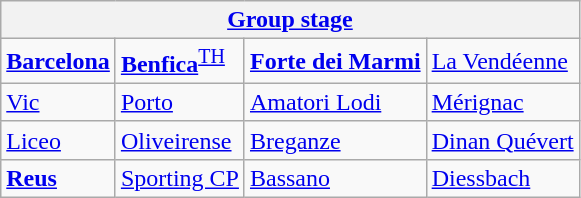<table class="wikitable">
<tr>
<th colspan=4><a href='#'>Group stage</a></th>
</tr>
<tr>
<td> <strong><a href='#'>Barcelona</a></strong> </td>
<td> <strong><a href='#'>Benfica</a></strong><sup><a href='#'>TH</a></sup> </td>
<td> <strong><a href='#'>Forte dei Marmi</a></strong> </td>
<td> <a href='#'>La Vendéenne</a> </td>
</tr>
<tr>
<td> <a href='#'>Vic</a> </td>
<td> <a href='#'>Porto</a> </td>
<td> <a href='#'>Amatori Lodi</a> </td>
<td> <a href='#'>Mérignac</a> </td>
</tr>
<tr>
<td> <a href='#'>Liceo</a> </td>
<td> <a href='#'>Oliveirense</a> </td>
<td> <a href='#'>Breganze</a> </td>
<td> <a href='#'>Dinan Quévert</a> </td>
</tr>
<tr>
<td> <strong><a href='#'>Reus</a></strong> </td>
<td> <a href='#'>Sporting CP</a> </td>
<td> <a href='#'>Bassano</a> </td>
<td> <a href='#'>Diessbach</a> </td>
</tr>
</table>
